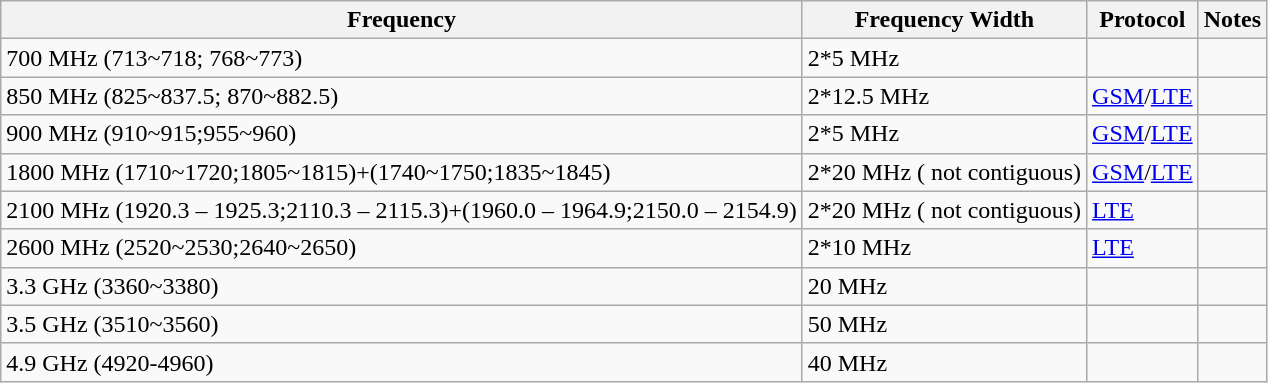<table class="wikitable sortable">
<tr>
<th>Frequency</th>
<th>Frequency Width</th>
<th>Protocol</th>
<th>Notes</th>
</tr>
<tr>
<td>700 MHz (713~718; 768~773) </td>
<td>2*5 MHz</td>
<td></td>
<td></td>
</tr>
<tr>
<td>850 MHz (825~837.5; 870~882.5) </td>
<td>2*12.5 MHz</td>
<td><a href='#'>GSM</a>/<a href='#'>LTE</a></td>
<td></td>
</tr>
<tr>
<td>900 MHz (910~915;955~960)</td>
<td>2*5 MHz</td>
<td><a href='#'>GSM</a>/<a href='#'>LTE</a></td>
<td></td>
</tr>
<tr>
<td>1800 MHz (1710~1720;1805~1815)+(1740~1750;1835~1845)</td>
<td>2*20 MHz ( not contiguous)</td>
<td><a href='#'>GSM</a>/<a href='#'>LTE</a></td>
<td></td>
</tr>
<tr>
<td>2100 MHz (1920.3 – 1925.3;2110.3 – 2115.3)+(1960.0 – 1964.9;2150.0 – 2154.9)</td>
<td>2*20 MHz ( not contiguous)</td>
<td><a href='#'>LTE</a></td>
<td></td>
</tr>
<tr>
<td>2600 MHz (2520~2530;2640~2650)</td>
<td>2*10 MHz</td>
<td><a href='#'>LTE</a></td>
<td></td>
</tr>
<tr>
<td>3.3 GHz (3360~3380)</td>
<td>20 MHz</td>
<td></td>
<td></td>
</tr>
<tr>
<td>3.5 GHz (3510~3560)</td>
<td>50 MHz</td>
<td></td>
<td></td>
</tr>
<tr>
<td>4.9 GHz (4920-4960)</td>
<td>40 MHz</td>
<td></td>
<td></td>
</tr>
</table>
